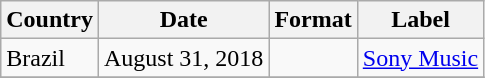<table class="wikitable sortable plainrowheaders">
<tr>
<th>Country</th>
<th>Date</th>
<th>Format</th>
<th>Label</th>
</tr>
<tr>
<td>Brazil</td>
<td>August 31, 2018</td>
<td></td>
<td align="center"><a href='#'>Sony Music</a></td>
</tr>
<tr>
</tr>
</table>
